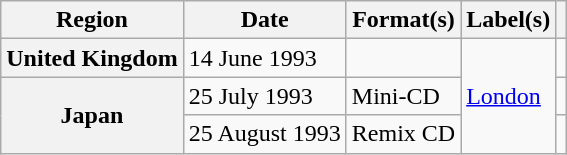<table class="wikitable plainrowheaders">
<tr>
<th scope="col">Region</th>
<th scope="col">Date</th>
<th scope="col">Format(s)</th>
<th scope="col">Label(s)</th>
<th scope="col"></th>
</tr>
<tr>
<th scope="row">United Kingdom</th>
<td>14 June 1993</td>
<td></td>
<td rowspan="3"><a href='#'>London</a></td>
<td></td>
</tr>
<tr>
<th scope="row" rowspan="2">Japan</th>
<td>25 July 1993</td>
<td>Mini-CD</td>
<td></td>
</tr>
<tr>
<td>25 August 1993</td>
<td>Remix CD</td>
<td></td>
</tr>
</table>
